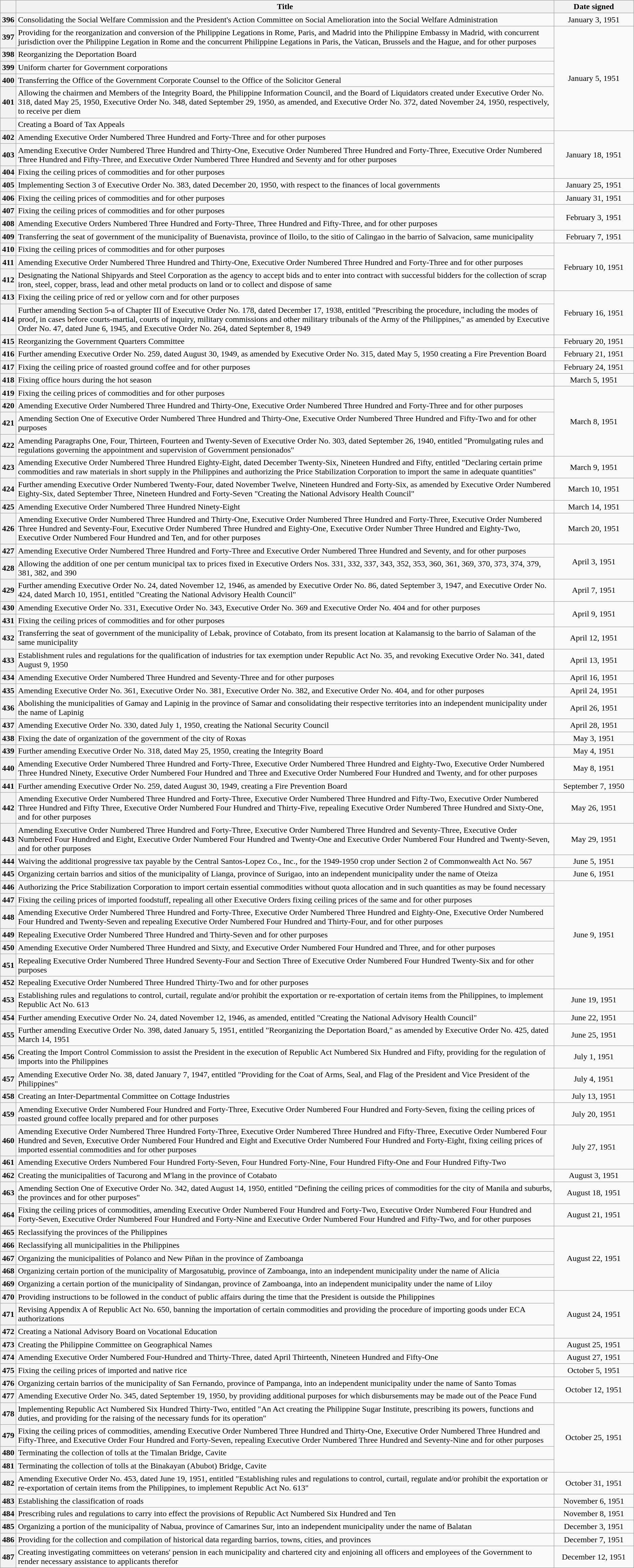<table class="wikitable sortable" style="text-align:center;">
<tr>
<th scope="col"></th>
<th scope="col">Title</th>
<th scope="col" width="150px">Date signed</th>
</tr>
<tr>
<th scope="row">396</th>
<td style="text-align:left;">Consolidating the Social Welfare Commission and the President's Action Committee on Social Amelioration into the Social Welfare Administration</td>
<td>January 3, 1951</td>
</tr>
<tr>
<th scope="row">397</th>
<td style="text-align:left;">Providing for the reorganization and conversion of the Philippine Legations in Rome, Paris, and Madrid into the Philippine Embassy in Madrid, with concurrent jurisdiction over the Philippine Legation in Rome and the concurrent Philippine Legations in Paris, the Vatican, Brussels and the Hague, and for other purposes</td>
<td rowspan="6">January 5, 1951</td>
</tr>
<tr>
<th scope="row">398</th>
<td style="text-align:left;">Reorganizing the Deportation Board</td>
</tr>
<tr>
<th scope="row">399</th>
<td style="text-align:left;">Uniform charter for Government corporations</td>
</tr>
<tr>
<th scope="row">400</th>
<td style="text-align:left;">Transferring the Office of the Government Corporate Counsel to the Office of the Solicitor General</td>
</tr>
<tr>
<th scope="row">401</th>
<td style="text-align:left;">Allowing the chairmen and Members of the Integrity Board, the Philippine Information Council, and the Board of Liquidators created under Executive Order No. 318, dated May 25, 1950, Executive Order No. 348, dated September 29, 1950, as amended, and Executive Order No. 372, dated November 24, 1950, respectively, to receive per diem</td>
</tr>
<tr>
<th scope="row"></th>
<td style="text-align:left;">Creating a Board of Tax Appeals</td>
</tr>
<tr>
<th scope="row">402</th>
<td style="text-align:left;">Amending Executive Order Numbered Three Hundred and Forty-Three and for other purposes</td>
<td rowspan="3">January 18, 1951</td>
</tr>
<tr>
<th scope="row">403</th>
<td style="text-align:left;">Amending Executive Order Numbered Three Hundred and Thirty-One, Executive Order Numbered Three Hundred and Forty-Three, Executive Order Numbered Three Hundred and Fifty-Three, and Executive Order Numbered Three Hundred and Seventy and for other purposes</td>
</tr>
<tr>
<th scope="row">404</th>
<td style="text-align:left;">Fixing the ceiling prices of commodities and for other purposes</td>
</tr>
<tr>
<th scope="row">405</th>
<td style="text-align:left;">Implementing Section 3 of Executive Order No. 383, dated December 20, 1950, with respect to the finances of local governments</td>
<td>January 25, 1951</td>
</tr>
<tr>
<th scope="row">406</th>
<td style="text-align:left;">Fixing the ceiling prices of commodities and for other purposes</td>
<td>January 31, 1951</td>
</tr>
<tr>
<th scope="row">407</th>
<td style="text-align:left;">Fixing the ceiling prices of commodities and for other purposes</td>
<td rowspan="2">February 3, 1951</td>
</tr>
<tr>
<th scope="row">408</th>
<td style="text-align:left;">Amending Executive Orders Numbered Three Hundred and Forty-Three, Three Hundred and Fifty-Three, and for other purposes</td>
</tr>
<tr>
<th scope="row">409</th>
<td style="text-align:left;">Transferring the seat of government of the municipality of Buenavista, province of Iloilo, to the sitio of Calingao in the barrio of Salvacion, same municipality</td>
<td>February 7, 1951</td>
</tr>
<tr>
<th scope="row">410</th>
<td style="text-align:left;">Fixing the ceiling prices of commodities and for other purposes</td>
<td rowspan="3">February 10, 1951</td>
</tr>
<tr>
<th scope="row">411</th>
<td style="text-align:left;">Amending Executive Order Numbered Three Hundred and Thirty-One, Executive Order Numbered Three Hundred and Forty-Three and for other purposes</td>
</tr>
<tr>
<th scope="row">412</th>
<td style="text-align:left;">Designating the National Shipyards and Steel Corporation as the agency to accept bids and to enter into contract with successful bidders for the collection of scrap iron, steel, copper, brass, lead and other metal products on land or to collect and dispose of same</td>
</tr>
<tr>
<th scope="row">413</th>
<td style="text-align:left;">Fixing the ceiling price of red or yellow corn and for other purposes</td>
<td rowspan="2">February 16, 1951</td>
</tr>
<tr>
<th scope="row">414</th>
<td style="text-align:left;">Further amending Section 5-a of Chapter III of Executive Order No. 178, dated December 17, 1938, entitled "Prescribing the procedure, including the modes of proof, in cases before courts-martial, courts of inquiry, military commissions and other military tribunals of the Army of the Philippines," as amended by Executive Order No. 47, dated June 6, 1945, and Executive Order No. 264, dated September 8, 1949</td>
</tr>
<tr>
<th scope="row">415</th>
<td style="text-align:left;">Reorganizing the Government Quarters Committee</td>
<td>February 20, 1951</td>
</tr>
<tr>
<th scope="row">416</th>
<td style="text-align:left;">Further amending Executive Order No. 259, dated August 30, 1949, as amended by Executive Order No. 315, dated May 5, 1950 creating a Fire Prevention Board</td>
<td>February 21, 1951</td>
</tr>
<tr>
<th scope="row">417</th>
<td style="text-align:left;">Fixing the ceiling price of roasted ground coffee and for other purposes</td>
<td>February 24, 1951</td>
</tr>
<tr>
<th scope="row">418</th>
<td style="text-align:left;">Fixing office hours during the hot season</td>
<td>March 5, 1951</td>
</tr>
<tr>
<th scope="row">419</th>
<td style="text-align:left;">Fixing the ceiling prices of commodities and for other purposes</td>
<td rowspan="4">March 8, 1951</td>
</tr>
<tr>
<th scope="row">420</th>
<td style="text-align:left;">Amending Executive Order Numbered Three Hundred and Thirty-One, Executive Order Numbered Three Hundred and Forty-Three and for other purposes</td>
</tr>
<tr>
<th scope="row">421</th>
<td style="text-align:left;">Amending Section One of Executive Order Numbered Three Hundred and Thirty-One, Executive Order Numbered Three Hundred and Fifty-Two and for other purposes</td>
</tr>
<tr>
<th scope="row">422</th>
<td style="text-align:left;">Amending Paragraphs One, Four, Thirteen, Fourteen and Twenty-Seven of Executive Order No. 303, dated September 26, 1940, entitled "Promulgating rules and regulations governing the appointment and supervision of Government pensionados"</td>
</tr>
<tr>
<th scope="row">423</th>
<td style="text-align:left;">Amending Executive Order Numbered Three Hundred Eighty-Eight, dated December Twenty-Six, Nineteen Hundred and Fifty, entitled "Declaring certain prime commodities and raw materials in short supply in the Philippines and authorizing the Price Stabilization Corporation to import the same in adequate quantities"</td>
<td>March 9, 1951</td>
</tr>
<tr>
<th scope="row">424</th>
<td style="text-align:left;">Further amending Executive Order Numbered Twenty-Four, dated November Twelve, Nineteen Hundred and Forty-Six, as amended by Executive Order Numbered Eighty-Six, dated September Three, Nineteen Hundred and Forty-Seven "Creating the National Advisory Health Council"</td>
<td>March 10, 1951</td>
</tr>
<tr>
<th scope="row">425</th>
<td style="text-align:left;">Amending Executive Order Numbered Three Hundred Ninety-Eight</td>
<td>March 14, 1951</td>
</tr>
<tr>
<th scope="row">426</th>
<td style="text-align:left;">Amending Executive Order Numbered Three Hundred and Thirty-One, Executive Order Numbered Three Hundred and Forty-Three, Executive Order Numbered Three Hundred and Seventy-Four, Executive Order Numbered Three Hundred and Eighty-One, Executive Order Number Three Hundred and Eighty-Two, Executive Order Numbered Four Hundred and Ten, and for other purposes</td>
<td>March 20, 1951</td>
</tr>
<tr>
<th scope="row">427</th>
<td style="text-align:left;">Amending Executive Order Numbered Three Hundred and Forty-Three and Executive Order Numbered Three Hundred and Seventy, and for other purposes</td>
<td rowspan="2">April 3, 1951</td>
</tr>
<tr>
<th scope="row">428</th>
<td style="text-align:left;">Allowing the addition of one per centum municipal tax to prices fixed in Executive Orders Nos. 331, 332, 337, 343, 352, 353, 360, 361, 369, 370, 373, 374, 379, 381, 382, and 390</td>
</tr>
<tr>
<th scope="row">429</th>
<td style="text-align:left;">Further amending Executive Order No. 24, dated November 12, 1946, as amended by Executive Order No. 86, dated September 3, 1947, and Executive Order No. 424, dated March 10, 1951, entitled "Creating the National Advisory Health Council"</td>
<td>April 7, 1951</td>
</tr>
<tr>
<th scope="row">430</th>
<td style="text-align:left;">Amending Executive Order No. 331, Executive Order No. 343, Executive Order No. 369 and Executive Order No. 404 and for other purposes</td>
<td rowspan="2">April 9, 1951</td>
</tr>
<tr>
<th scope="row">431</th>
<td style="text-align:left;">Fixing the ceiling prices of commodities and for other purposes</td>
</tr>
<tr>
<th scope="row">432</th>
<td style="text-align:left;">Transferring the seat of government of the municipality of Lebak, province of Cotabato, from its present location at Kalamansig to the barrio of Salaman of the same municipality</td>
<td>April 12, 1951</td>
</tr>
<tr>
<th scope="row">433</th>
<td style="text-align:left;">Establishment rules and regulations for the qualification of industries for tax exemption under Republic Act No. 35, and revoking Executive Order No. 341, dated August 9, 1950</td>
<td>April 13, 1951</td>
</tr>
<tr>
<th scope="row">434</th>
<td style="text-align:left;">Amending Executive Order Numbered Three Hundred and Seventy-Three and for other purposes</td>
<td>April 16, 1951</td>
</tr>
<tr>
<th scope="row">435</th>
<td style="text-align:left;">Amending Executive Order No. 361, Executive Order No. 381, Executive Order No. 382, and Executive Order No. 404, and for other purposes</td>
<td>April 24, 1951</td>
</tr>
<tr>
<th scope="row">436</th>
<td style="text-align:left;">Abolishing the municipalities of Gamay and Lapinig in the province of Samar and consolidating their respective territories into an independent municipality under the name of Lapinig</td>
<td>April 26, 1951</td>
</tr>
<tr>
<th scope="row">437</th>
<td style="text-align:left;">Amending Executive Order No. 330, dated July 1, 1950, creating the National Security Council</td>
<td>April 28, 1951</td>
</tr>
<tr>
<th scope="row">438</th>
<td style="text-align:left;">Fixing the date of organization of the government of the city of Roxas</td>
<td>May 3, 1951</td>
</tr>
<tr>
<th scope="row">439</th>
<td style="text-align:left;">Further amending Executive Order No. 318, dated May 25, 1950, creating the Integrity Board</td>
<td>May 4, 1951</td>
</tr>
<tr>
<th scope="row">440</th>
<td style="text-align:left;">Amending Executive Order Numbered Three Hundred and Forty-Three, Executive Order Numbered Three Hundred and Eighty-Two, Executive Order Numbered Three Hundred Ninety, Executive Order Numbered Four Hundred and Three and Executive Order Numbered Four Hundred and Twenty, and for other purposes</td>
<td>May 8, 1951</td>
</tr>
<tr>
<th scope="row">441</th>
<td style="text-align:left;">Further amending Executive Order No. 259, dated August 30, 1949, creating a Fire Prevention Board</td>
<td>September 7, 1950</td>
</tr>
<tr>
<th scope="row">442</th>
<td style="text-align:left;">Amending Executive Order Numbered Three Hundred and Forty-Three, Executive Order Numbered Three Hundred and Fifty-Two, Executive Order Numbered Three Hundred and Fifty Three, Executive Order Numbered Four Hundred and Thirty-Five, repealing Executive Order Numbered Three Hundred and Sixty-One, and for other purposes</td>
<td>May 26, 1951</td>
</tr>
<tr>
<th scope="row">443</th>
<td style="text-align:left;">Amending Executive Order Numbered Three Hundred and Forty-Three, Executive Order Numbered Three Hundred and Seventy-Three, Executive Order Numbered Four Hundred and Eight, Executive Order Numbered Four Hundred and Twenty-One and Executive Order Numbered Four Hundred and Twenty-Seven, and for other purposes</td>
<td>May 29, 1951</td>
</tr>
<tr>
<th scope="row">444</th>
<td style="text-align:left;">Waiving the additional progressive tax payable by the Central Santos-Lopez Co., Inc., for the 1949-1950 crop under Section 2 of Commonwealth Act No. 567</td>
<td>June 5, 1951</td>
</tr>
<tr>
<th scope="row">445</th>
<td style="text-align:left;">Organizing certain barrios and sitios of the municipality of Lianga, province of Surigao, into an independent municipality under the name of Oteiza</td>
<td>June 6, 1951</td>
</tr>
<tr>
<th scope="row">446</th>
<td style="text-align:left;">Authorizing the Price Stabilization Corporation to import certain essential commodities without quota allocation and in such quantities as may be found necessary</td>
<td rowspan="7">June 9, 1951</td>
</tr>
<tr>
<th scope="row">447</th>
<td style="text-align:left;">Fixing the ceiling prices of imported foodstuff, repealing all other Executive Orders fixing ceiling prices of the same and for other purposes</td>
</tr>
<tr>
<th scope="row">448</th>
<td style="text-align:left;">Amending Executive Order Numbered Three Hundred and Forty-Three, Executive Order Numbered Three Hundred and Eighty-One, Executive Order Numbered Four Hundred and Twenty-Seven and repealing Executive Order Numbered Four Hundred and Thirty-Four, and for other purposes</td>
</tr>
<tr>
<th scope="row">449</th>
<td style="text-align:left;">Repealing Executive Order Numbered Three Hundred and Thirty-Seven and for other purposes</td>
</tr>
<tr>
<th scope="row">450</th>
<td style="text-align:left;">Amending Executive Order Numbered Three Hundred and Sixty, and Executive Order Numbered Four Hundred and Three, and for other purposes</td>
</tr>
<tr>
<th scope="row">451</th>
<td style="text-align:left;">Repealing Executive Order Numbered Three Hundred Seventy-Four and Section Three of Executive Order Numbered Four Hundred Twenty-Six and for other purposes</td>
</tr>
<tr>
<th scope="row">452</th>
<td style="text-align:left;">Repealing Executive Order Numbered Three Hundred Thirty-Two and for other purposes</td>
</tr>
<tr>
<th scope="row">453</th>
<td style="text-align:left;">Establishing rules and regulations to control, curtail, regulate and/or prohibit the exportation or re-exportation of certain items from the Philippines, to implement Republic Act No. 613</td>
<td>June 19, 1951</td>
</tr>
<tr>
<th scope="row">454</th>
<td style="text-align:left;">Further amending Executive Order No. 24, dated November 12, 1946, as amended, entitled "Creating the National Advisory Health Council"</td>
<td>June 22, 1951</td>
</tr>
<tr>
<th scope="row">455</th>
<td style="text-align:left;">Further amending Executive Order No. 398, dated January 5, 1951, entitled "Reorganizing the Deportation Board," as amended by Executive Order No. 425, dated March 14, 1951</td>
<td>June 25, 1951</td>
</tr>
<tr>
<th scope="row">456</th>
<td style="text-align:left;">Creating the Import Control Commission to assist the President in the execution of Republic Act Numbered Six Hundred and Fifty, providing for the regulation of imports into the Philippines</td>
<td>July 1, 1951</td>
</tr>
<tr>
<th scope="row">457</th>
<td style="text-align:left;">Amending Executive Order No. 38, dated January 7, 1947, entitled "Providing for the Coat of Arms, Seal, and Flag of the President and Vice President of the Philippines"</td>
<td>July 4, 1951</td>
</tr>
<tr>
<th scope="row">458</th>
<td style="text-align:left;">Creating an Inter-Departmental Committee on Cottage Industries</td>
<td>July 13, 1951</td>
</tr>
<tr>
<th scope="row">459</th>
<td style="text-align:left;">Amending Executive Order Numbered Four Hundred and Forty-Three, Executive Order Numbered Four Hundred and Forty-Seven, fixing the ceiling prices of roasted ground coffee locally prepared and for other purposes</td>
<td>July 20, 1951</td>
</tr>
<tr>
<th scope="row">460</th>
<td style="text-align:left;">Amending Executive Order Numbered Three Hundred Forty-Three, Executive Order Numbered Three Hundred and Fifty-Three, Executive Order Numbered Four Hundred and Seven, Executive Order Numbered Four Hundred and Eight and Executive Order Numbered Four Hundred and Forty-Eight, fixing ceiling prices of imported essential commodities and for other purposes</td>
<td rowspan="2">July 27, 1951</td>
</tr>
<tr>
<th scope="row">461</th>
<td style="text-align:left;">Amending Executive Orders Numbered Four Hundred Forty-Seven, Four Hundred Forty-Nine, Four Hundred Fifty-One and Four Hundred Fifty-Two</td>
</tr>
<tr>
<th scope="row">462</th>
<td style="text-align:left;">Creating the municipalities of Tacurong and M'lang in the province of Cotabato</td>
<td>August 3, 1951</td>
</tr>
<tr>
<th scope="row">463</th>
<td style="text-align:left;">Amending Section One of Executive Order No. 342, dated August 14, 1950, entitled "Defining the ceiling prices of commodities for the city of Manila and suburbs, the provinces and for other purposes"</td>
<td>August 18, 1951</td>
</tr>
<tr>
<th scope="row">464</th>
<td style="text-align:left;">Fixing the ceiling prices of commodities, amending Executive Order Numbered Four Hundred and Forty-Two, Executive Order Numbered Four Hundred and Forty-Seven, Executive Order Numbered Four Hundred and Forty-Nine and Executive Order Numbered Four Hundred and Fifty-Two, and for other purposes</td>
<td>August 21, 1951</td>
</tr>
<tr>
<th scope="row">465</th>
<td style="text-align:left;">Reclassifying the provinces of the Philippines</td>
<td rowspan="5">August 22, 1951</td>
</tr>
<tr>
<th scope="row">466</th>
<td style="text-align:left;">Reclassifying all municipalities in the Philippines</td>
</tr>
<tr>
<th scope="row">467</th>
<td style="text-align:left;">Organizing the municipalities of Polanco and New Piñan in the province of Zamboanga</td>
</tr>
<tr>
<th scope="row">468</th>
<td style="text-align:left;">Organizing certain portion of the municipality of Margosatubig, province of Zamboanga, into an independent municipality under the name of Alicia</td>
</tr>
<tr>
<th scope="row">469</th>
<td style="text-align:left;">Organizing a certain portion of the municipality of Sindangan, province of Zamboanga, into an independent municipality under the name of Liloy</td>
</tr>
<tr>
<th scope="row">470</th>
<td style="text-align:left;">Providing instructions to be followed in the conduct of public affairs during the time that the President is outside the Philippines</td>
<td rowspan="3">August 24, 1951</td>
</tr>
<tr>
<th scope="row">471</th>
<td style="text-align:left;">Revising Appendix A of Republic Act No. 650, banning the importation of certain commodities and providing the procedure of importing goods under ECA authorizations</td>
</tr>
<tr>
<th scope="row">472</th>
<td style="text-align:left;">Creating a National Advisory Board on Vocational Education</td>
</tr>
<tr>
<th scope="row">473</th>
<td style="text-align:left;">Creating the Philippine Committee on Geographical Names</td>
<td>August 25, 1951</td>
</tr>
<tr>
<th scope="row">474</th>
<td style="text-align:left;">Amending Executive Order Numbered Four-Hundred and Thirty-Three, dated April Thirteenth, Nineteen Hundred and Fifty-One</td>
<td>August 27, 1951</td>
</tr>
<tr>
<th scope="row">475</th>
<td style="text-align:left;">Fixing the ceiling prices of imported and native rice</td>
<td>October 5, 1951</td>
</tr>
<tr>
<th scope="row">476</th>
<td style="text-align:left;">Organizing certain barrios of the municipality of San Fernando, province of Pampanga, into an independent municipality under the name of Santo Tomas</td>
<td rowspan="2">October 12, 1951</td>
</tr>
<tr>
<th scope="row">477</th>
<td style="text-align:left;">Amending Executive Order No. 345, dated September 19, 1950, by providing additional purposes for which disbursements may be made out of the Peace Fund</td>
</tr>
<tr>
<th scope="row">478</th>
<td style="text-align:left;">Implementing Republic Act Numbered Six Hundred Thirty-Two, entitled "An Act creating the Philippine Sugar Institute, prescribing its powers, functions and duties, and providing for the raising of the necessary funds for its operation"</td>
<td rowspan="4">October 25, 1951</td>
</tr>
<tr>
<th scope="row">479</th>
<td style="text-align:left;">Fixing the ceiling prices of commodities, amending Executive Order Numbered Three Hundred and Thirty-One, Executive Order Numbered Three Hundred and Fifty-Three, and Executive Order Four Hundred and Forty-Seven, repealing Executive Order Numbered Three Hundred and Seventy-Nine and for other purposes</td>
</tr>
<tr>
<th scope="row">480</th>
<td style="text-align:left;">Terminating the collection of tolls at the Timalan Bridge, Cavite</td>
</tr>
<tr>
<th scope="row">481</th>
<td style="text-align:left;">Terminating the collection of tolls at the Binakayan (Abubot) Bridge, Cavite</td>
</tr>
<tr>
<th scope="row">482</th>
<td style="text-align:left;">Amending Executive Order No. 453, dated June 19, 1951, entitled "Establishing rules and regulations to control, curtail, regulate and/or prohibit the exportation or re-exportation of certain items from the Philippines, to implement Republic Act No. 613"</td>
<td>October 31, 1951</td>
</tr>
<tr>
<th scope="row">483</th>
<td style="text-align:left;">Establishing the classification of roads</td>
<td>November 6, 1951</td>
</tr>
<tr>
<th scope="row">484</th>
<td style="text-align:left;">Prescribing rules and regulations to carry into effect the provisions of Republic Act Numbered Six Hundred and Ten</td>
<td>November 8, 1951</td>
</tr>
<tr>
<th scope="row">485</th>
<td style="text-align:left;">Organizing a portion of the municipality of Nabua, province of Camarines Sur, into an independent municipality under the name of Balatan</td>
<td>December 3, 1951</td>
</tr>
<tr>
<th scope="row">486</th>
<td style="text-align:left;">Providing for the collection and compilation of historical data regarding barrios, towns, cities, and provinces</td>
<td>December 7, 1951</td>
</tr>
<tr>
<th scope="row">487</th>
<td style="text-align:left;">Creating investigating committees on veterans' pension in each municipality and chartered city and enjoining all officers and employees of the Government to render necessary assistance to applicants therefor</td>
<td>December 12, 1951</td>
</tr>
</table>
